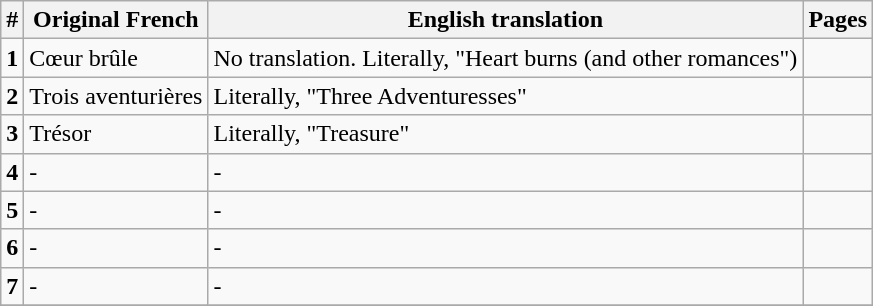<table class="wikitable">
<tr>
<th>#</th>
<th>Original French</th>
<th>English translation</th>
<th>Pages</th>
</tr>
<tr>
<td><strong>1</strong></td>
<td>Cœur brûle</td>
<td>No translation. Literally, "Heart burns (and other romances")</td>
<td></td>
</tr>
<tr>
<td><strong>2</strong></td>
<td>Trois aventurières</td>
<td>Literally, "Three Adventuresses"</td>
<td></td>
</tr>
<tr>
<td><strong>3</strong></td>
<td>Trésor</td>
<td>Literally, "Treasure"</td>
<td></td>
</tr>
<tr>
<td><strong>4</strong></td>
<td>-</td>
<td>-</td>
<td></td>
</tr>
<tr>
<td><strong>5</strong></td>
<td>-</td>
<td>-</td>
<td></td>
</tr>
<tr>
<td><strong>6</strong></td>
<td>-</td>
<td>-</td>
<td></td>
</tr>
<tr>
<td><strong>7</strong></td>
<td>-</td>
<td>-</td>
<td></td>
</tr>
<tr>
</tr>
</table>
